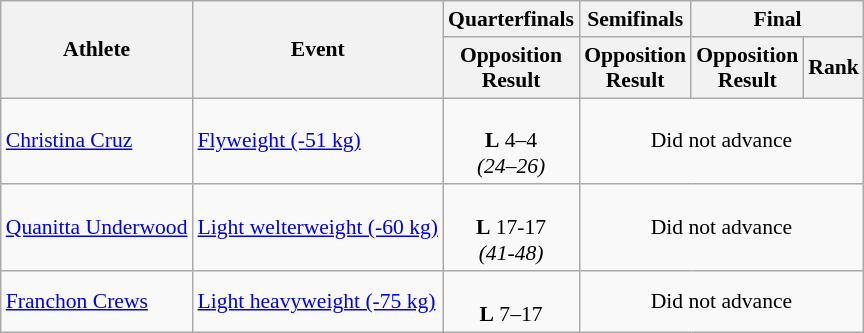<table class="wikitable" style="font-size:90%">
<tr>
<th rowspan=2>Athlete</th>
<th rowspan=2>Event</th>
<th>Quarterfinals</th>
<th>Semifinals</th>
<th colspan=2>Final</th>
</tr>
<tr>
<th>Opposition<br>Result</th>
<th>Opposition<br>Result</th>
<th>Opposition<br>Result</th>
<th>Rank</th>
</tr>
<tr align=center>
<td align=left><a href='#'>Christina Cruz</a></td>
<td align=left><a href='#'>Flyweight (-51 kg)</a></td>
<td><br><strong>L</strong> 4–4<br><em>(24–26)</em></td>
<td colspan=3>Did not advance</td>
</tr>
<tr align=center>
<td align=left><a href='#'>Quanitta Underwood</a></td>
<td align=left><a href='#'>Light welterweight (-60 kg)</a></td>
<td><br><strong>L</strong> 17-17<br><em>(41-48)</em></td>
<td colspan=3>Did not advance</td>
</tr>
<tr align=center>
<td align=left><a href='#'>Franchon Crews</a></td>
<td align=left><a href='#'>Light heavyweight (-75 kg)</a></td>
<td><br><strong>L</strong> 7–17</td>
<td colspan=3>Did not advance</td>
</tr>
</table>
